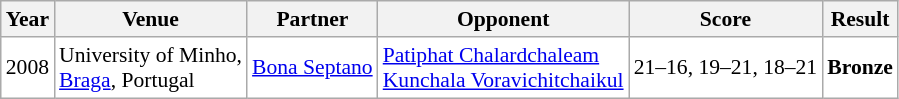<table class="sortable wikitable" style="font-size: 90%">
<tr>
<th>Year</th>
<th>Venue</th>
<th>Partner</th>
<th>Opponent</th>
<th>Score</th>
<th>Result</th>
</tr>
<tr style="background:white">
<td align="center">2008</td>
<td align="left">University of Minho,<br><a href='#'>Braga</a>, Portugal</td>
<td align="left"> <a href='#'>Bona Septano</a></td>
<td align="left"> <a href='#'>Patiphat Chalardchaleam</a><br> <a href='#'>Kunchala Voravichitchaikul</a></td>
<td align="left">21–16, 19–21, 18–21</td>
<td style="text-align:left; background:white"> <strong>Bronze</strong></td>
</tr>
</table>
